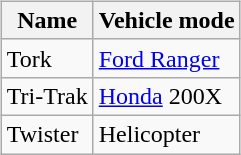<table>
<tr>
<td><br><table class="wikitable">
<tr>
<th>Name</th>
<th>Vehicle mode</th>
</tr>
<tr>
<td>Tork</td>
<td><a href='#'>Ford Ranger</a></td>
</tr>
<tr>
<td>Tri-Trak</td>
<td><a href='#'>Honda</a> 200X</td>
</tr>
<tr>
<td>Twister</td>
<td>Helicopter</td>
</tr>
</table>
</td>
</tr>
</table>
